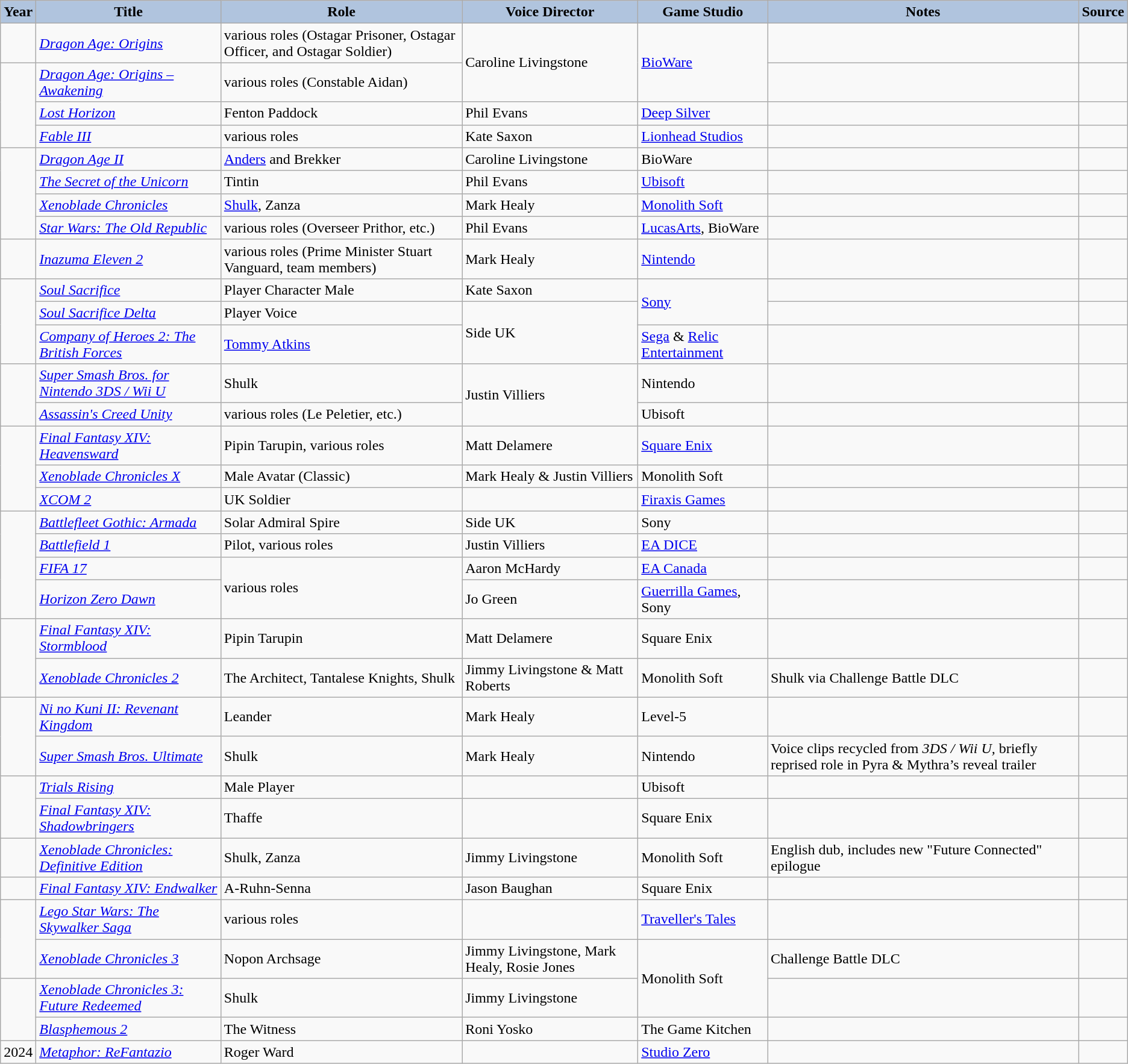<table class="wikitable sortable plainrowheaders" style="width=100%;  font-size: 100%;">
<tr>
<th style="background:#b0c4de;">Year</th>
<th style="background:#b0c4de;">Title</th>
<th style="background:#b0c4de;">Role</th>
<th style="background:#b0c4de;">Voice Director</th>
<th style="background:#b0c4de;">Game Studio</th>
<th style="background:#b0c4de;" class="unsortable">Notes</th>
<th style="background:#b0c4de;" class="unsortable">Source</th>
</tr>
<tr>
<td></td>
<td><em><a href='#'>Dragon Age: Origins</a></em></td>
<td>various roles (Ostagar Prisoner, Ostagar Officer, and Ostagar Soldier)</td>
<td rowspan=2>Caroline Livingstone</td>
<td rowspan=2><a href='#'>BioWare</a></td>
<td></td>
<td></td>
</tr>
<tr>
<td rowspan=3></td>
<td><em><a href='#'>Dragon Age: Origins – Awakening</a></em></td>
<td>various roles (Constable Aidan)</td>
<td></td>
<td></td>
</tr>
<tr>
<td><em><a href='#'>Lost Horizon</a></em></td>
<td>Fenton Paddock</td>
<td>Phil Evans</td>
<td><a href='#'>Deep Silver</a></td>
<td></td>
<td></td>
</tr>
<tr>
<td><em><a href='#'>Fable III</a></em></td>
<td>various roles</td>
<td>Kate Saxon</td>
<td><a href='#'>Lionhead Studios</a></td>
<td></td>
<td></td>
</tr>
<tr>
<td rowspan=4></td>
<td><em><a href='#'>Dragon Age II</a></em></td>
<td><a href='#'>Anders</a> and Brekker</td>
<td>Caroline Livingstone</td>
<td>BioWare</td>
<td></td>
<td></td>
</tr>
<tr>
<td><em><a href='#'>The Secret of the Unicorn</a></em></td>
<td>Tintin</td>
<td>Phil Evans</td>
<td><a href='#'>Ubisoft</a></td>
<td></td>
<td></td>
</tr>
<tr>
<td><em><a href='#'>Xenoblade Chronicles</a></em></td>
<td><a href='#'>Shulk</a>, Zanza</td>
<td>Mark Healy</td>
<td><a href='#'>Monolith Soft</a></td>
<td></td>
<td></td>
</tr>
<tr>
<td><em><a href='#'>Star Wars: The Old Republic</a></em></td>
<td>various roles (Overseer Prithor, etc.)</td>
<td>Phil Evans</td>
<td><a href='#'>LucasArts</a>, BioWare</td>
<td></td>
<td></td>
</tr>
<tr>
<td></td>
<td><em><a href='#'>Inazuma Eleven 2</a></em></td>
<td>various roles (Prime Minister Stuart Vanguard, team members)</td>
<td>Mark Healy</td>
<td><a href='#'>Nintendo</a></td>
<td></td>
<td></td>
</tr>
<tr>
<td rowspan=3></td>
<td><em><a href='#'>Soul Sacrifice</a></em></td>
<td>Player Character Male</td>
<td>Kate Saxon</td>
<td rowspan=2><a href='#'>Sony</a></td>
<td></td>
<td></td>
</tr>
<tr>
<td><em><a href='#'>Soul Sacrifice Delta</a></em></td>
<td>Player Voice</td>
<td rowspan=2>Side UK</td>
<td></td>
<td></td>
</tr>
<tr>
<td><em><a href='#'>Company of Heroes 2: The British Forces</a></em></td>
<td><a href='#'>Tommy Atkins</a></td>
<td><a href='#'>Sega</a> & <a href='#'>Relic Entertainment</a></td>
<td></td>
<td></td>
</tr>
<tr>
<td rowspan=2></td>
<td><em><a href='#'>Super Smash Bros. for Nintendo 3DS / Wii U</a></em></td>
<td>Shulk</td>
<td rowspan=2>Justin Villiers</td>
<td>Nintendo</td>
<td></td>
<td></td>
</tr>
<tr>
<td><em><a href='#'>Assassin's Creed Unity</a></em></td>
<td>various roles (Le Peletier, etc.)</td>
<td>Ubisoft</td>
<td></td>
<td></td>
</tr>
<tr>
<td rowspan=3></td>
<td><em><a href='#'>Final Fantasy XIV: Heavensward</a></em></td>
<td>Pipin Tarupin, various roles</td>
<td>Matt Delamere</td>
<td><a href='#'>Square Enix</a></td>
<td></td>
<td></td>
</tr>
<tr>
<td><em><a href='#'>Xenoblade Chronicles X</a></em></td>
<td>Male Avatar (Classic)</td>
<td>Mark Healy & Justin Villiers</td>
<td>Monolith Soft</td>
<td></td>
<td></td>
</tr>
<tr>
<td><em><a href='#'>XCOM 2</a></em></td>
<td>UK Soldier</td>
<td></td>
<td><a href='#'>Firaxis Games</a></td>
<td></td>
<td></td>
</tr>
<tr>
<td rowspan=4></td>
<td><em><a href='#'>Battlefleet Gothic: Armada</a></em></td>
<td>Solar Admiral Spire</td>
<td>Side UK</td>
<td>Sony</td>
<td></td>
<td></td>
</tr>
<tr>
<td><em><a href='#'>Battlefield 1</a></em></td>
<td>Pilot, various roles</td>
<td>Justin Villiers</td>
<td><a href='#'>EA DICE</a></td>
<td></td>
<td></td>
</tr>
<tr>
<td><em><a href='#'>FIFA 17</a></em></td>
<td rowspan=2>various roles</td>
<td>Aaron McHardy</td>
<td><a href='#'>EA Canada</a></td>
<td></td>
<td></td>
</tr>
<tr>
<td><em><a href='#'>Horizon Zero Dawn</a></em></td>
<td>Jo Green</td>
<td><a href='#'>Guerrilla Games</a>, Sony</td>
<td></td>
<td></td>
</tr>
<tr>
<td rowspan=2></td>
<td><em><a href='#'>Final Fantasy XIV: Stormblood</a></em></td>
<td>Pipin Tarupin</td>
<td>Matt Delamere</td>
<td>Square Enix</td>
<td></td>
<td></td>
</tr>
<tr>
<td><em><a href='#'>Xenoblade Chronicles 2</a></em></td>
<td>The Architect, Tantalese Knights, Shulk</td>
<td>Jimmy Livingstone & Matt Roberts</td>
<td>Monolith Soft</td>
<td>Shulk via Challenge Battle DLC</td>
<td></td>
</tr>
<tr>
<td rowspan=2></td>
<td><em><a href='#'>Ni no Kuni II: Revenant Kingdom</a></em></td>
<td>Leander</td>
<td>Mark Healy</td>
<td>Level-5</td>
<td></td>
<td></td>
</tr>
<tr>
<td><em><a href='#'>Super Smash Bros. Ultimate</a></em></td>
<td>Shulk</td>
<td>Mark Healy</td>
<td>Nintendo</td>
<td>Voice clips recycled from <em>3DS / Wii U,</em> briefly reprised role in Pyra & Mythra’s reveal trailer</td>
<td></td>
</tr>
<tr>
<td rowspan=2></td>
<td><em><a href='#'>Trials Rising</a></em></td>
<td>Male Player</td>
<td></td>
<td>Ubisoft</td>
<td></td>
<td></td>
</tr>
<tr>
<td><em><a href='#'>Final Fantasy XIV: Shadowbringers</a></em></td>
<td>Thaffe</td>
<td></td>
<td>Square Enix</td>
<td></td>
<td></td>
</tr>
<tr>
<td></td>
<td><em><a href='#'>Xenoblade Chronicles: Definitive Edition</a></em></td>
<td>Shulk, Zanza</td>
<td>Jimmy Livingstone</td>
<td>Monolith Soft</td>
<td>English dub, includes new "Future Connected" epilogue</td>
<td></td>
</tr>
<tr>
<td></td>
<td><em><a href='#'>Final Fantasy XIV: Endwalker</a></em></td>
<td>A-Ruhn-Senna</td>
<td>Jason Baughan</td>
<td>Square Enix</td>
<td></td>
<td></td>
</tr>
<tr>
<td rowspan=2></td>
<td><em><a href='#'>Lego Star Wars: The Skywalker Saga</a></em></td>
<td>various roles</td>
<td></td>
<td><a href='#'>Traveller's Tales</a></td>
<td></td>
<td></td>
</tr>
<tr>
<td><em><a href='#'>Xenoblade Chronicles 3</a></em></td>
<td>Nopon Archsage</td>
<td>Jimmy Livingstone, Mark Healy, Rosie Jones</td>
<td rowspan=2>Monolith Soft</td>
<td>Challenge Battle DLC</td>
<td></td>
</tr>
<tr>
<td rowspan=2></td>
<td><em><a href='#'>Xenoblade Chronicles 3: Future Redeemed</a></em></td>
<td>Shulk</td>
<td>Jimmy Livingstone</td>
<td></td>
<td></td>
</tr>
<tr>
<td><em><a href='#'>Blasphemous 2</a></em></td>
<td>The Witness</td>
<td>Roni Yosko</td>
<td>The Game Kitchen</td>
<td></td>
<td></td>
</tr>
<tr>
<td>2024</td>
<td><em><a href='#'>Metaphor: ReFantazio</a></em></td>
<td>Roger Ward</td>
<td></td>
<td><a href='#'>Studio Zero</a></td>
<td></td>
<td></td>
</tr>
</table>
